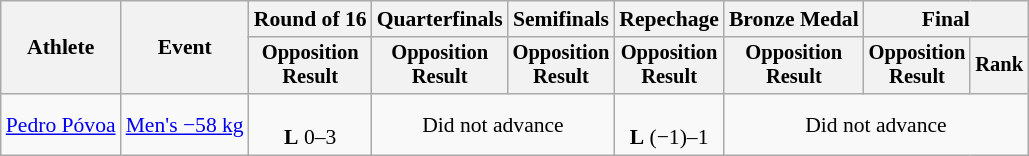<table class="wikitable" style="font-size:90%">
<tr>
<th rowspan="2">Athlete</th>
<th rowspan="2">Event</th>
<th>Round of 16</th>
<th>Quarterfinals</th>
<th>Semifinals</th>
<th>Repechage</th>
<th>Bronze Medal</th>
<th colspan=2>Final</th>
</tr>
<tr style="font-size:95%">
<th>Opposition<br>Result</th>
<th>Opposition<br>Result</th>
<th>Opposition<br>Result</th>
<th>Opposition<br>Result</th>
<th>Opposition<br>Result</th>
<th>Opposition<br>Result</th>
<th>Rank</th>
</tr>
<tr align=center>
<td align=left><a href='#'>Pedro Póvoa</a></td>
<td align=left><a href='#'>Men's −58 kg</a></td>
<td><br><strong>L</strong> 0–3</td>
<td colspan=2>Did not advance</td>
<td><br><strong>L</strong> (−1)–1</td>
<td colspan=3>Did not advance</td>
</tr>
</table>
